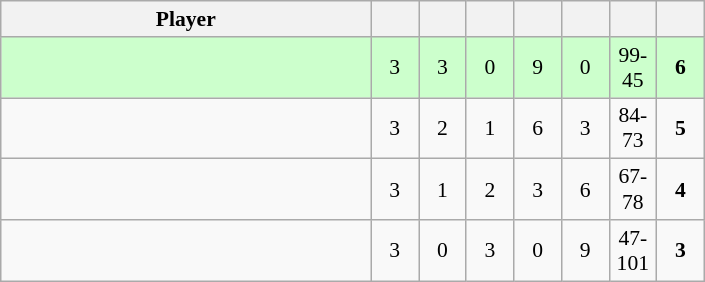<table class="wikitable" style="text-align: center; font-size:90% ">
<tr>
<th width=240>Player</th>
<th width=25></th>
<th width=25></th>
<th width=25></th>
<th width=25></th>
<th width=25></th>
<th width=25></th>
<th width=25></th>
</tr>
<tr bgcolor="ccffcc">
<td align=left></td>
<td>3</td>
<td>3</td>
<td>0</td>
<td>9</td>
<td>0</td>
<td>99-45</td>
<td><strong>6</strong></td>
</tr>
<tr>
<td align=left></td>
<td>3</td>
<td>2</td>
<td>1</td>
<td>6</td>
<td>3</td>
<td>84-73</td>
<td><strong>5</strong></td>
</tr>
<tr>
<td align=left></td>
<td>3</td>
<td>1</td>
<td>2</td>
<td>3</td>
<td>6</td>
<td>67-78</td>
<td><strong>4</strong></td>
</tr>
<tr>
<td align=left></td>
<td>3</td>
<td>0</td>
<td>3</td>
<td>0</td>
<td>9</td>
<td>47-101</td>
<td><strong>3</strong></td>
</tr>
</table>
